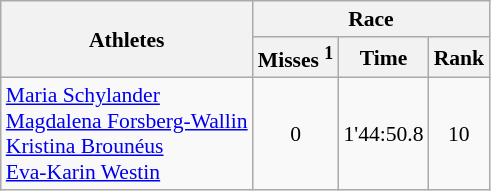<table class="wikitable" border="1" style="font-size:90%">
<tr>
<th rowspan=2>Athletes</th>
<th colspan=3>Race</th>
</tr>
<tr>
<th>Misses <sup>1</sup></th>
<th>Time</th>
<th>Rank</th>
</tr>
<tr>
<td><a href='#'>Maria Schylander</a><br><a href='#'>Magdalena Forsberg-Wallin</a><br><a href='#'>Kristina Brounéus</a><br><a href='#'>Eva-Karin Westin</a></td>
<td align=center>0</td>
<td align=center>1'44:50.8</td>
<td align=center>10</td>
</tr>
</table>
